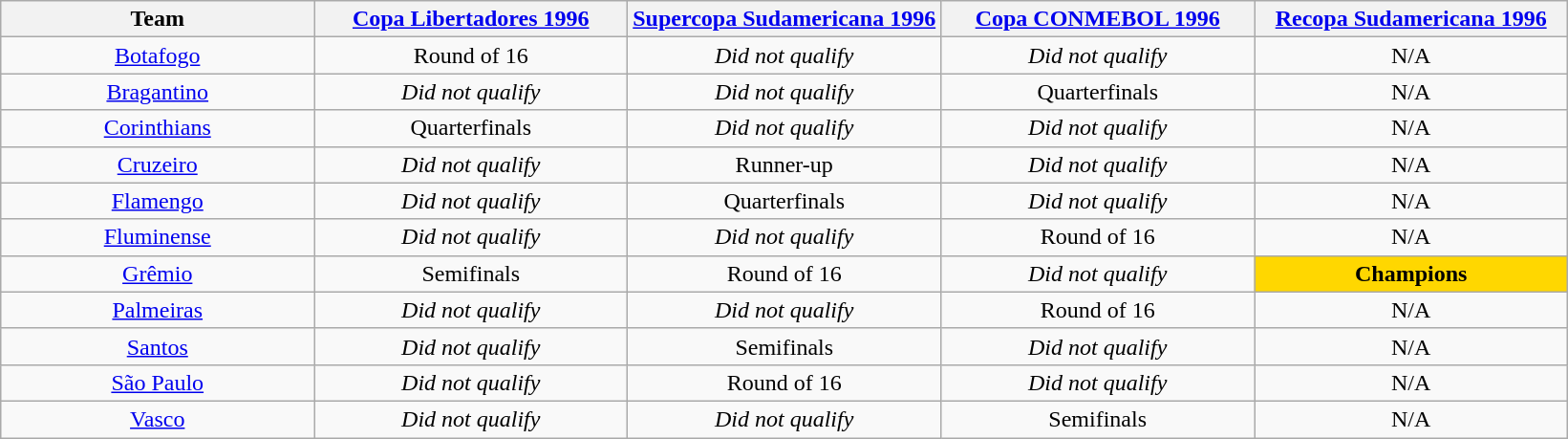<table class="wikitable">
<tr>
<th width= 20%>Team</th>
<th width= 20%><a href='#'>Copa Libertadores 1996</a></th>
<th width= 20%><a href='#'>Supercopa Sudamericana 1996</a></th>
<th width= 20%><a href='#'>Copa CONMEBOL 1996</a></th>
<th width= 20%><a href='#'>Recopa Sudamericana 1996</a></th>
</tr>
<tr align="center">
<td><a href='#'>Botafogo</a></td>
<td>Round of 16</td>
<td><em>Did not qualify</em></td>
<td><em>Did not qualify</em></td>
<td>N/A</td>
</tr>
<tr align="center">
<td><a href='#'>Bragantino</a></td>
<td><em>Did not qualify</em></td>
<td><em>Did not qualify</em></td>
<td>Quarterfinals</td>
<td>N/A</td>
</tr>
<tr align="center">
<td><a href='#'>Corinthians</a></td>
<td>Quarterfinals</td>
<td><em>Did not qualify</em></td>
<td><em>Did not qualify</em></td>
<td>N/A</td>
</tr>
<tr align="center">
<td><a href='#'>Cruzeiro</a></td>
<td><em>Did not qualify</em></td>
<td>Runner-up</td>
<td><em>Did not qualify</em></td>
<td>N/A</td>
</tr>
<tr align="center">
<td><a href='#'>Flamengo</a></td>
<td><em>Did not qualify</em></td>
<td>Quarterfinals</td>
<td><em>Did not qualify</em></td>
<td>N/A</td>
</tr>
<tr align="center">
<td><a href='#'>Fluminense</a></td>
<td><em>Did not qualify</em></td>
<td><em>Did not qualify</em></td>
<td>Round of 16</td>
<td>N/A</td>
</tr>
<tr align="center">
<td><a href='#'>Grêmio</a></td>
<td>Semifinals</td>
<td>Round of 16</td>
<td><em>Did not qualify</em></td>
<td bgcolor = "gold"><strong>Champions</strong></td>
</tr>
<tr align="center">
<td><a href='#'>Palmeiras</a></td>
<td><em>Did not qualify</em></td>
<td><em>Did not qualify</em></td>
<td>Round of 16</td>
<td>N/A</td>
</tr>
<tr align="center">
<td><a href='#'>Santos</a></td>
<td><em>Did not qualify</em></td>
<td>Semifinals</td>
<td><em>Did not qualify</em></td>
<td>N/A</td>
</tr>
<tr align="center">
<td><a href='#'>São Paulo</a></td>
<td><em>Did not qualify</em></td>
<td>Round of 16</td>
<td><em>Did not qualify</em></td>
<td>N/A</td>
</tr>
<tr align="center">
<td><a href='#'>Vasco</a></td>
<td><em>Did not qualify</em></td>
<td><em>Did not qualify</em></td>
<td>Semifinals</td>
<td>N/A</td>
</tr>
</table>
